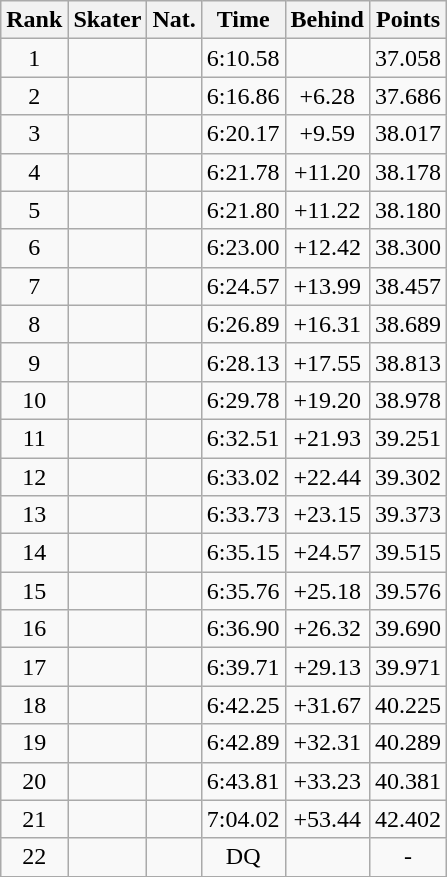<table class="wikitable sortable" border="1" style="text-align:center">
<tr>
<th>Rank</th>
<th>Skater</th>
<th>Nat.</th>
<th>Time</th>
<th>Behind</th>
<th>Points</th>
</tr>
<tr>
<td>1</td>
<td align=left></td>
<td></td>
<td>6:10.58</td>
<td></td>
<td>37.058</td>
</tr>
<tr>
<td>2</td>
<td align=left></td>
<td></td>
<td>6:16.86</td>
<td>+6.28</td>
<td>37.686</td>
</tr>
<tr>
<td>3</td>
<td align=left></td>
<td></td>
<td>6:20.17</td>
<td>+9.59</td>
<td>38.017</td>
</tr>
<tr>
<td>4</td>
<td align=left></td>
<td></td>
<td>6:21.78</td>
<td>+11.20</td>
<td>38.178</td>
</tr>
<tr>
<td>5</td>
<td align=left></td>
<td></td>
<td>6:21.80</td>
<td>+11.22</td>
<td>38.180</td>
</tr>
<tr>
<td>6</td>
<td align=left></td>
<td></td>
<td>6:23.00</td>
<td>+12.42</td>
<td>38.300</td>
</tr>
<tr>
<td>7</td>
<td align=left></td>
<td></td>
<td>6:24.57</td>
<td>+13.99</td>
<td>38.457</td>
</tr>
<tr>
<td>8</td>
<td align=left></td>
<td></td>
<td>6:26.89</td>
<td>+16.31</td>
<td>38.689</td>
</tr>
<tr>
<td>9</td>
<td align=left></td>
<td></td>
<td>6:28.13</td>
<td>+17.55</td>
<td>38.813</td>
</tr>
<tr>
<td>10</td>
<td align=left></td>
<td></td>
<td>6:29.78</td>
<td>+19.20</td>
<td>38.978</td>
</tr>
<tr>
<td>11</td>
<td align=left></td>
<td></td>
<td>6:32.51</td>
<td>+21.93</td>
<td>39.251</td>
</tr>
<tr>
<td>12</td>
<td align=left></td>
<td></td>
<td>6:33.02</td>
<td>+22.44</td>
<td>39.302</td>
</tr>
<tr>
<td>13</td>
<td align=left></td>
<td></td>
<td>6:33.73</td>
<td>+23.15</td>
<td>39.373</td>
</tr>
<tr>
<td>14</td>
<td align=left></td>
<td></td>
<td>6:35.15</td>
<td>+24.57</td>
<td>39.515</td>
</tr>
<tr>
<td>15</td>
<td align=left></td>
<td></td>
<td>6:35.76</td>
<td>+25.18</td>
<td>39.576</td>
</tr>
<tr>
<td>16</td>
<td align=left></td>
<td></td>
<td>6:36.90</td>
<td>+26.32</td>
<td>39.690</td>
</tr>
<tr>
<td>17</td>
<td align=left></td>
<td></td>
<td>6:39.71</td>
<td>+29.13</td>
<td>39.971</td>
</tr>
<tr>
<td>18</td>
<td align=left></td>
<td></td>
<td>6:42.25</td>
<td>+31.67</td>
<td>40.225</td>
</tr>
<tr>
<td>19</td>
<td align=left></td>
<td></td>
<td>6:42.89</td>
<td>+32.31</td>
<td>40.289</td>
</tr>
<tr>
<td>20</td>
<td align=left></td>
<td></td>
<td>6:43.81</td>
<td>+33.23</td>
<td>40.381</td>
</tr>
<tr>
<td>21</td>
<td align=left></td>
<td></td>
<td>7:04.02</td>
<td>+53.44</td>
<td>42.402</td>
</tr>
<tr>
<td>22</td>
<td align=left></td>
<td></td>
<td>DQ</td>
<td></td>
<td>-</td>
</tr>
<tr>
</tr>
</table>
